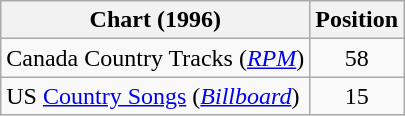<table class="wikitable sortable">
<tr>
<th scope="col">Chart (1996)</th>
<th scope="col">Position</th>
</tr>
<tr>
<td>Canada Country Tracks (<em><a href='#'>RPM</a></em>)</td>
<td align="center">58</td>
</tr>
<tr>
<td>US <a href='#'>Country Songs</a> (<em><a href='#'>Billboard</a></em>)</td>
<td align="center">15</td>
</tr>
</table>
